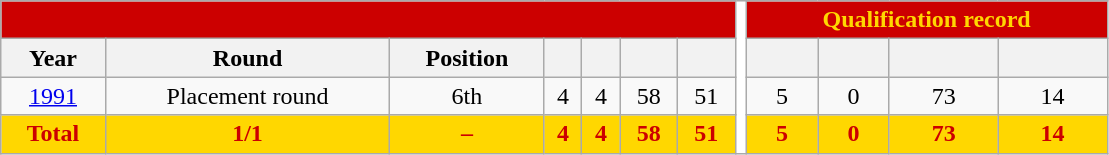<table class="wikitable" style="text-align: center;">
<tr>
<th style="background:#CC0000;" colspan="7"><a href='#'></a></th>
<th style="background:white; width:1%;" rowspan="9"></th>
<th style="background:#CC0000; color:#FFD700;" colspan="5">Qualification record</th>
</tr>
<tr>
<th>Year</th>
<th>Round</th>
<th>Position</th>
<th></th>
<th></th>
<th></th>
<th></th>
<th></th>
<th></th>
<th></th>
<th></th>
</tr>
<tr>
<td> <a href='#'>1991</a></td>
<td>Placement round</td>
<td>6th</td>
<td>4</td>
<td>4</td>
<td>58</td>
<td>51</td>
<td>5</td>
<td>0</td>
<td>73</td>
<td>14</td>
</tr>
<tr>
<th style="color:#CC0000; background:#FFD700;">Total</th>
<th style="color:#CC0000; background:#FFD700;">1/1</th>
<th style="color:#CC0000; background:#FFD700;">–</th>
<th style="color:#CC0000; background:#FFD700;">4</th>
<th style="color:#CC0000; background:#FFD700;">4</th>
<th style="color:#CC0000; background:#FFD700;">58</th>
<th style="color:#CC0000; background:#FFD700;">51</th>
<th style="color:#CC0000; background:#FFD700;">5</th>
<th style="color:#CC0000; background:#FFD700;">0</th>
<th style="color:#CC0000; background:#FFD700;">73</th>
<th style="color:#CC0000; background:#FFD700;">14</th>
</tr>
</table>
